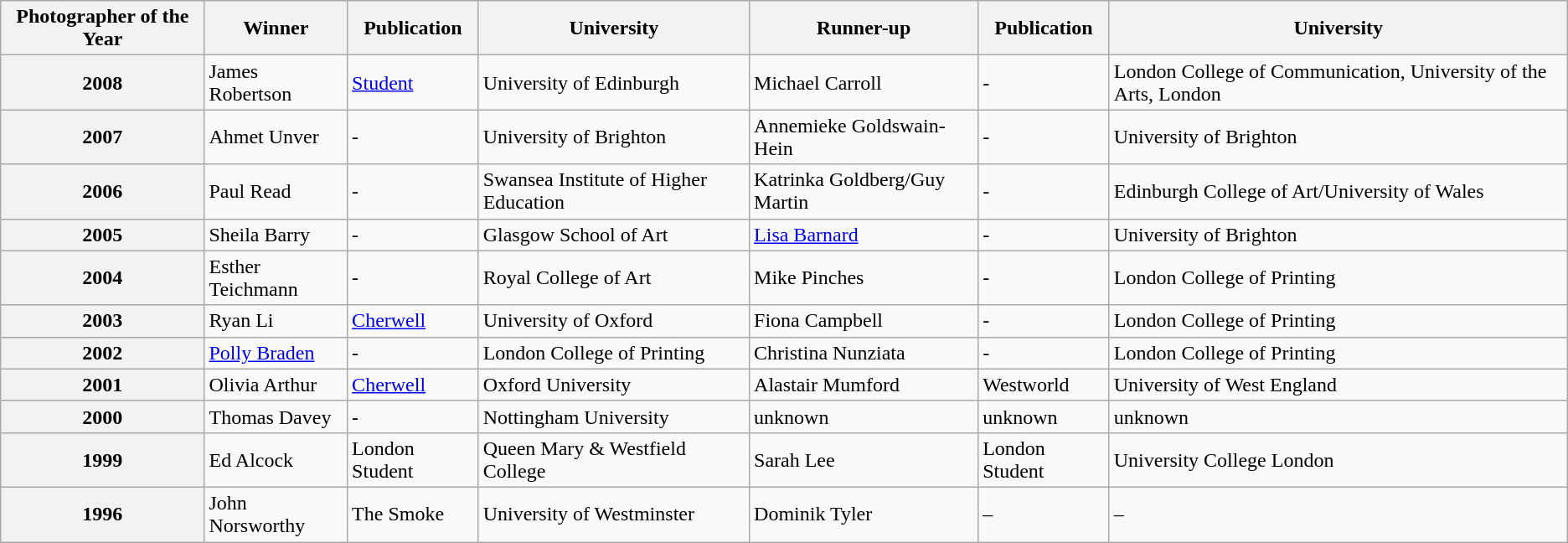<table class="wikitable" style="font-align: center">
<tr>
<th>Photographer of the Year</th>
<th>Winner</th>
<th>Publication</th>
<th>University</th>
<th>Runner-up</th>
<th>Publication</th>
<th>University</th>
</tr>
<tr>
<th>2008</th>
<td>James Robertson</td>
<td><a href='#'>Student</a></td>
<td>University of Edinburgh</td>
<td>Michael Carroll</td>
<td>-</td>
<td>London College of Communication, University of the Arts, London</td>
</tr>
<tr>
<th>2007</th>
<td>Ahmet Unver</td>
<td>-</td>
<td>University of Brighton</td>
<td>Annemieke Goldswain-Hein</td>
<td>-</td>
<td>University of Brighton</td>
</tr>
<tr>
<th>2006</th>
<td>Paul Read</td>
<td>-</td>
<td>Swansea Institute of Higher Education</td>
<td>Katrinka Goldberg/Guy Martin</td>
<td>-</td>
<td>Edinburgh College of Art/University of Wales</td>
</tr>
<tr>
<th>2005</th>
<td>Sheila Barry</td>
<td>-</td>
<td>Glasgow School of Art</td>
<td><a href='#'>Lisa Barnard</a></td>
<td>-</td>
<td>University of Brighton</td>
</tr>
<tr>
<th>2004</th>
<td>Esther Teichmann</td>
<td>-</td>
<td>Royal College of Art</td>
<td>Mike Pinches</td>
<td>-</td>
<td>London College of Printing</td>
</tr>
<tr>
<th>2003</th>
<td>Ryan Li</td>
<td><a href='#'>Cherwell</a></td>
<td>University of Oxford</td>
<td>Fiona Campbell</td>
<td>-</td>
<td>London College of Printing</td>
</tr>
<tr>
<th>2002</th>
<td><a href='#'>Polly Braden</a></td>
<td>-</td>
<td>London College of Printing</td>
<td>Christina Nunziata</td>
<td>-</td>
<td>London College of Printing</td>
</tr>
<tr>
<th>2001</th>
<td>Olivia Arthur</td>
<td><a href='#'>Cherwell</a></td>
<td>Oxford University</td>
<td>Alastair Mumford</td>
<td>Westworld</td>
<td>University of West England</td>
</tr>
<tr>
<th>2000</th>
<td>Thomas Davey</td>
<td>-</td>
<td>Nottingham University</td>
<td>unknown</td>
<td>unknown</td>
<td>unknown</td>
</tr>
<tr>
<th>1999</th>
<td>Ed Alcock</td>
<td>London Student</td>
<td>Queen Mary & Westfield College</td>
<td>Sarah Lee</td>
<td>London Student</td>
<td>University College London</td>
</tr>
<tr>
<th>1996</th>
<td>John Norsworthy</td>
<td>The Smoke</td>
<td>University of Westminster</td>
<td>Dominik Tyler</td>
<td>–</td>
<td>–</td>
</tr>
</table>
